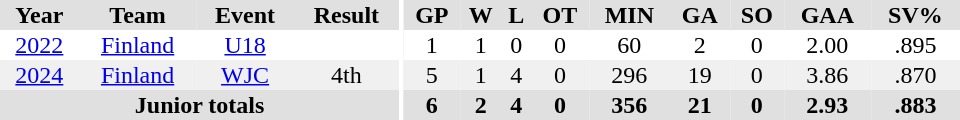<table border="0" cellpadding="1" cellspacing="0" ID="Table3" style="text-align:center; width:40em">
<tr ALIGN="center" bgcolor="#e0e0e0">
<th>Year</th>
<th>Team</th>
<th>Event</th>
<th>Result</th>
<th rowspan="99" bgcolor="#ffffff"></th>
<th>GP</th>
<th>W</th>
<th>L</th>
<th>OT</th>
<th>MIN</th>
<th>GA</th>
<th>SO</th>
<th>GAA</th>
<th>SV%</th>
</tr>
<tr ALIGN="center">
<td><a href='#'>2022</a></td>
<td><a href='#'>Finland</a></td>
<td><a href='#'>U18</a></td>
<td></td>
<td>1</td>
<td>1</td>
<td>0</td>
<td>0</td>
<td>60</td>
<td>2</td>
<td>0</td>
<td>2.00</td>
<td>.895</td>
</tr>
<tr bgcolor="#f0f0f0">
<td><a href='#'>2024</a></td>
<td><a href='#'>Finland</a></td>
<td><a href='#'>WJC</a></td>
<td>4th</td>
<td>5</td>
<td>1</td>
<td>4</td>
<td>0</td>
<td>296</td>
<td>19</td>
<td>0</td>
<td>3.86</td>
<td>.870</td>
</tr>
<tr ALIGN="center" bgcolor="#e0e0e0">
<th colspan=4>Junior totals</th>
<th>6</th>
<th>2</th>
<th>4</th>
<th>0</th>
<th>356</th>
<th>21</th>
<th>0</th>
<th>2.93</th>
<th>.883</th>
</tr>
</table>
